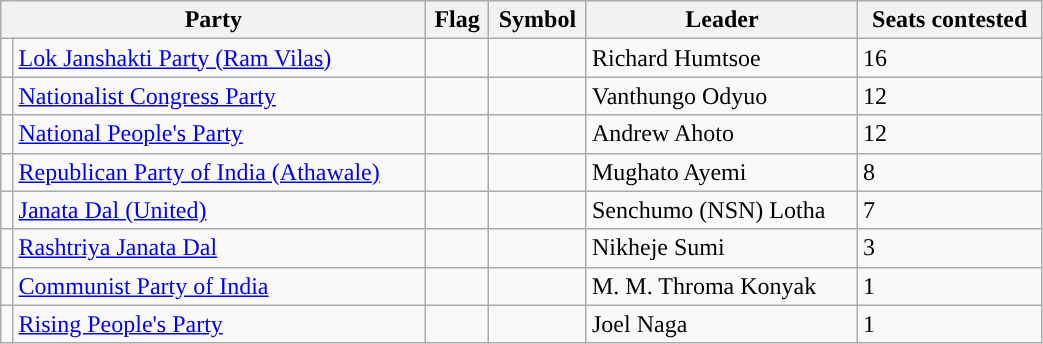<table class="wikitable" width="55%">
<tr>
<th colspan="2">Party</th>
<th>Flag</th>
<th>Symbol</th>
<th>Leader</th>
<th>Seats contested</th>
</tr>
<tr>
<td style="text-align:center; background:"></td>
<td><a href='#'>Lok Janshakti Party (Ram Vilas)</a></td>
<td></td>
<td></td>
<td>Richard Humtsoe</td>
<td>16</td>
</tr>
<tr>
<td style="text-align:center; background:"></td>
<td><a href='#'>Nationalist Congress Party</a></td>
<td></td>
<td></td>
<td>Vanthungo Odyuo</td>
<td>12</td>
</tr>
<tr>
<td style="text-align:center; background:"></td>
<td><a href='#'>National People's Party</a></td>
<td></td>
<td></td>
<td>Andrew Ahoto</td>
<td>12</td>
</tr>
<tr>
<td style="text-align:center; background:"></td>
<td><a href='#'>Republican Party of India (Athawale)</a></td>
<td></td>
<td></td>
<td>Mughato Ayemi</td>
<td>8</td>
</tr>
<tr>
<td style="text-align:center; background:"></td>
<td><a href='#'>Janata Dal (United)</a></td>
<td></td>
<td></td>
<td>Senchumo (NSN) Lotha</td>
<td>7</td>
</tr>
<tr>
<td style="text-align:center; background:"></td>
<td><a href='#'>Rashtriya Janata Dal</a></td>
<td></td>
<td></td>
<td>Nikheje Sumi</td>
<td>3</td>
</tr>
<tr>
<td style="text-align:center; background:"></td>
<td><a href='#'>Communist Party of India</a></td>
<td></td>
<td></td>
<td>M. M. Throma Konyak</td>
<td>1</td>
</tr>
<tr>
<td></td>
<td><a href='#'>Rising People's Party</a></td>
<td></td>
<td></td>
<td>Joel Naga</td>
<td>1</td>
</tr>
</table>
